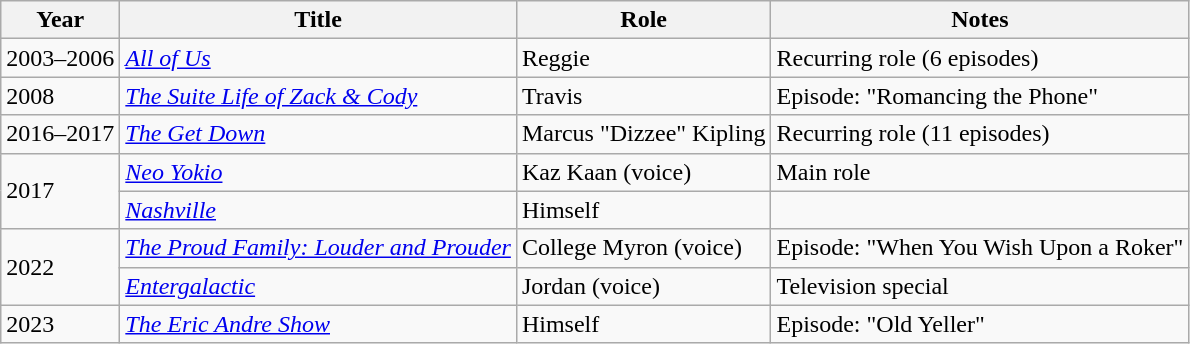<table class="wikitable sortable">
<tr>
<th>Year</th>
<th>Title</th>
<th>Role</th>
<th>Notes</th>
</tr>
<tr>
<td>2003–2006</td>
<td><em><a href='#'>All of Us</a></em></td>
<td>Reggie</td>
<td>Recurring role (6 episodes)</td>
</tr>
<tr>
<td>2008</td>
<td><em><a href='#'>The Suite Life of Zack & Cody</a></em></td>
<td>Travis</td>
<td>Episode: "Romancing the Phone"</td>
</tr>
<tr>
<td>2016–2017</td>
<td><em><a href='#'>The Get Down</a></em></td>
<td>Marcus "Dizzee" Kipling</td>
<td>Recurring role (11 episodes)</td>
</tr>
<tr>
<td rowspan=2>2017</td>
<td><em><a href='#'>Neo Yokio</a></em></td>
<td>Kaz Kaan (voice)</td>
<td>Main role</td>
</tr>
<tr>
<td><em><a href='#'>Nashville</a></em></td>
<td>Himself</td>
<td></td>
</tr>
<tr>
<td rowspan="2">2022</td>
<td><em><a href='#'>The Proud Family: Louder and Prouder</a></em></td>
<td>College Myron (voice)</td>
<td>Episode: "When You Wish Upon a Roker"</td>
</tr>
<tr>
<td><a href='#'><em>Entergalactic</em></a></td>
<td>Jordan (voice)</td>
<td>Television special</td>
</tr>
<tr>
<td>2023</td>
<td><em><a href='#'>The Eric Andre Show</a></em></td>
<td>Himself</td>
<td>Episode: "Old Yeller"</td>
</tr>
</table>
